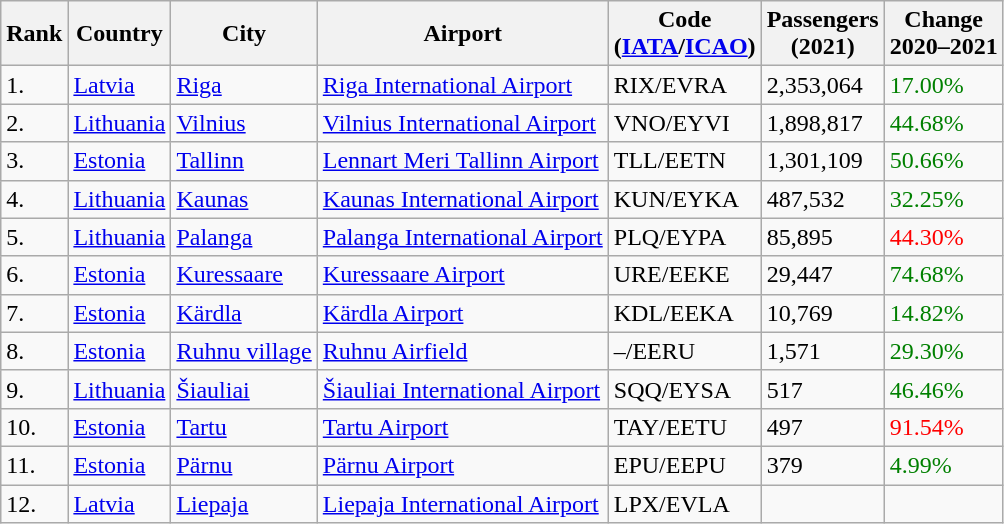<table class="wikitable sortable">
<tr>
<th>Rank</th>
<th>Country</th>
<th>City</th>
<th>Airport</th>
<th>Code<br>(<a href='#'>IATA</a>/<a href='#'>ICAO</a>)</th>
<th>Passengers<br>(2021)</th>
<th>Change<br>2020–2021</th>
</tr>
<tr>
<td>1.</td>
<td> <a href='#'>Latvia</a></td>
<td><a href='#'>Riga</a></td>
<td><a href='#'>Riga International Airport</a></td>
<td>RIX/EVRA</td>
<td>2,353,064</td>
<td style="color:green"> 17.00%</td>
</tr>
<tr>
<td>2.</td>
<td> <a href='#'>Lithuania</a></td>
<td><a href='#'>Vilnius</a></td>
<td><a href='#'>Vilnius International Airport</a></td>
<td>VNO/EYVI</td>
<td>1,898,817</td>
<td style="color:green"> 44.68%</td>
</tr>
<tr>
<td>3.</td>
<td> <a href='#'>Estonia</a></td>
<td><a href='#'>Tallinn</a></td>
<td><a href='#'>Lennart Meri Tallinn Airport</a></td>
<td>TLL/EETN</td>
<td>1,301,109</td>
<td style="color:green"> 50.66%</td>
</tr>
<tr>
<td>4.</td>
<td> <a href='#'>Lithuania</a></td>
<td><a href='#'>Kaunas</a></td>
<td><a href='#'>Kaunas International Airport</a></td>
<td>KUN/EYKA</td>
<td>487,532</td>
<td style="color:green"> 32.25%</td>
</tr>
<tr>
<td>5.</td>
<td> <a href='#'>Lithuania</a></td>
<td><a href='#'>Palanga</a></td>
<td><a href='#'>Palanga International Airport</a></td>
<td>PLQ/EYPA</td>
<td>85,895</td>
<td style="color:red"> 44.30%</td>
</tr>
<tr>
<td>6.</td>
<td> <a href='#'>Estonia</a></td>
<td><a href='#'>Kuressaare</a></td>
<td><a href='#'>Kuressaare Airport</a></td>
<td>URE/EEKE</td>
<td>29,447</td>
<td style="color:green"> 74.68%</td>
</tr>
<tr>
<td>7.</td>
<td> <a href='#'>Estonia</a></td>
<td><a href='#'>Kärdla</a></td>
<td><a href='#'>Kärdla Airport</a></td>
<td>KDL/EEKA</td>
<td>10,769</td>
<td style="color:green"> 14.82%</td>
</tr>
<tr>
<td>8.</td>
<td> <a href='#'>Estonia</a></td>
<td><a href='#'>Ruhnu village</a></td>
<td><a href='#'>Ruhnu Airfield</a></td>
<td>–/EERU</td>
<td>1,571</td>
<td style="color:green"> 29.30%</td>
</tr>
<tr>
<td>9.</td>
<td> <a href='#'>Lithuania</a></td>
<td><a href='#'>Šiauliai</a></td>
<td><a href='#'>Šiauliai International Airport</a></td>
<td>SQQ/EYSA</td>
<td>517</td>
<td style="color:green"> 46.46%</td>
</tr>
<tr>
<td>10.</td>
<td> <a href='#'>Estonia</a></td>
<td><a href='#'>Tartu</a></td>
<td><a href='#'>Tartu Airport</a></td>
<td>TAY/EETU</td>
<td>497</td>
<td style="color:red"> 91.54%</td>
</tr>
<tr>
<td>11.</td>
<td> <a href='#'>Estonia</a></td>
<td><a href='#'>Pärnu</a></td>
<td><a href='#'>Pärnu Airport</a></td>
<td>EPU/EEPU</td>
<td>379</td>
<td style="color:green"> 4.99%</td>
</tr>
<tr>
<td>12.</td>
<td> <a href='#'>Latvia</a></td>
<td><a href='#'>Liepaja</a></td>
<td><a href='#'>Liepaja International Airport</a></td>
<td>LPX/EVLA</td>
<td></td>
<td style="color:red"></td>
</tr>
</table>
